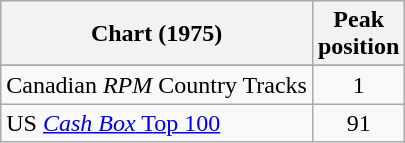<table class="wikitable sortable">
<tr>
<th align="left">Chart (1975)</th>
<th align="center">Peak<br>position</th>
</tr>
<tr>
</tr>
<tr>
</tr>
<tr>
<td align="left">Canadian <em>RPM</em> Country Tracks</td>
<td align="center">1</td>
</tr>
<tr>
<td>US <a href='#'><em>Cash Box</em> Top 100</a></td>
<td align="center">91</td>
</tr>
</table>
